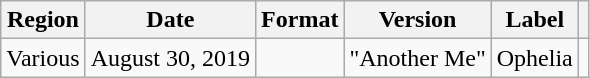<table class="wikitable plainrowheaders">
<tr>
<th>Region</th>
<th>Date</th>
<th>Format</th>
<th>Version</th>
<th>Label</th>
<th></th>
</tr>
<tr>
<td scope="row">Various</td>
<td>August 30, 2019</td>
<td></td>
<td>"Another Me"</td>
<td>Ophelia</td>
<td></td>
</tr>
</table>
